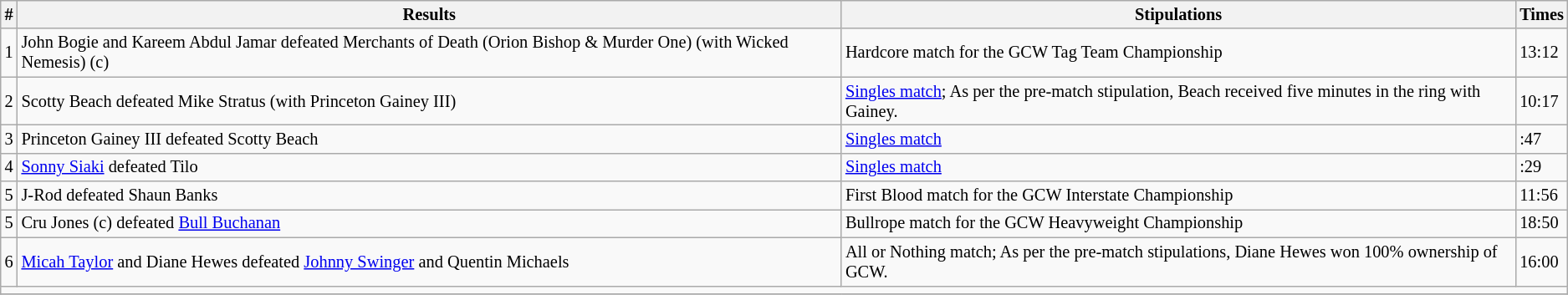<table style="font-size: 85%" class="wikitable sortable">
<tr>
<th><strong>#</strong></th>
<th><strong>Results</strong></th>
<th><strong>Stipulations</strong></th>
<th><strong>Times</strong> </th>
</tr>
<tr>
<td>1</td>
<td>John Bogie and Kareem Abdul Jamar defeated Merchants of Death (Orion Bishop & Murder One) (with Wicked Nemesis) (c)</td>
<td>Hardcore match for the GCW Tag Team Championship</td>
<td>13:12</td>
</tr>
<tr>
<td>2</td>
<td>Scotty Beach defeated Mike Stratus (with Princeton Gainey III)</td>
<td><a href='#'>Singles match</a>; As per the pre-match stipulation, Beach received five minutes in the ring with Gainey.</td>
<td>10:17</td>
</tr>
<tr>
<td>3</td>
<td>Princeton Gainey III defeated Scotty Beach</td>
<td><a href='#'>Singles match</a></td>
<td>:47</td>
</tr>
<tr>
<td>4</td>
<td><a href='#'>Sonny Siaki</a> defeated Tilo</td>
<td><a href='#'>Singles match</a></td>
<td>:29</td>
</tr>
<tr>
<td>5</td>
<td>J-Rod defeated Shaun Banks</td>
<td>First Blood match for the GCW Interstate Championship</td>
<td>11:56</td>
</tr>
<tr>
<td>5</td>
<td>Cru Jones (c) defeated <a href='#'>Bull Buchanan</a></td>
<td>Bullrope match for the GCW Heavyweight Championship</td>
<td>18:50</td>
</tr>
<tr>
<td>6</td>
<td><a href='#'>Micah Taylor</a> and Diane Hewes defeated <a href='#'>Johnny Swinger</a> and Quentin Michaels</td>
<td>All or Nothing match; As per the pre-match stipulations, Diane Hewes won 100% ownership of GCW.</td>
<td>16:00</td>
</tr>
<tr>
<td colspan="4"></td>
</tr>
<tr>
</tr>
</table>
